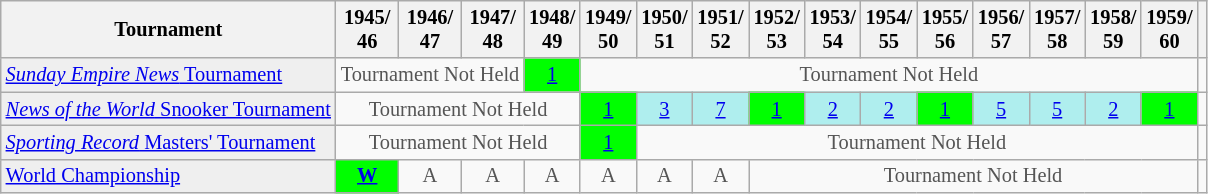<table class="wikitable" style="font-size:85%;">
<tr>
<th>Tournament</th>
<th>1945/<br>46</th>
<th>1946/<br>47</th>
<th>1947/<br>48</th>
<th>1948/<br>49</th>
<th>1949/<br>50</th>
<th>1950/<br>51</th>
<th>1951/<br>52</th>
<th>1952/<br>53</th>
<th>1953/<br>54</th>
<th>1954/<br>55</th>
<th>1955/<br>56</th>
<th>1956/<br>57</th>
<th>1957/<br>58</th>
<th>1958/<br>59</th>
<th>1959/<br>60</th>
<th></th>
</tr>
<tr>
<td style="background:#EFEFEF;"><a href='#'><em>Sunday Empire News</em> Tournament</a></td>
<td colspan="3" style="text-align:center; color:#555555;">Tournament Not Held</td>
<td align="center" style="background:#0f0;"><a href='#'>1</a></td>
<td colspan="11" style="text-align:center; color:#555555;">Tournament Not Held</td>
<td></td>
</tr>
<tr>
<td style="background:#EFEFEF;"><a href='#'><em>News of the World</em> Snooker Tournament</a></td>
<td colspan="4" style="text-align:center; color:#555555;">Tournament Not Held</td>
<td align="center" style="background:#0f0;"><a href='#'>1</a></td>
<td align="center" style="background:#afeeee;"><a href='#'>3</a></td>
<td align="center" style="background:#afeeee;"><a href='#'>7</a></td>
<td align="center" style="background:#0f0;"><a href='#'>1</a></td>
<td align="center" style="background:#afeeee;"><a href='#'>2</a></td>
<td align="center" style="background:#afeeee;"><a href='#'>2</a></td>
<td align="center" style="background:#0f0;"><a href='#'>1</a></td>
<td align="center" style="background:#afeeee;"><a href='#'>5</a></td>
<td align="center" style="background:#afeeee;"><a href='#'>5</a></td>
<td align="center" style="background:#afeeee;"><a href='#'>2</a></td>
<td align="center" style="background:#0f0;"><a href='#'>1</a></td>
<td></td>
</tr>
<tr>
<td style="background:#EFEFEF;"><a href='#'><em>Sporting Record</em> Masters' Tournament</a></td>
<td colspan="4" style="text-align:center; color:#555555;">Tournament Not Held</td>
<td align="center" style="background:#0f0;"><a href='#'>1</a></td>
<td colspan="10" style="text-align:center; color:#555555;">Tournament Not Held</td>
<td></td>
</tr>
<tr>
<td style="background:#EFEFEF;"><a href='#'>World Championship</a></td>
<td style="text-align:center; background:#0f0;"><a href='#'><strong>W</strong></a></td>
<td align="center" style="color:#555555;">A</td>
<td align="center" style="color:#555555;">A</td>
<td align="center" style="color:#555555;">A</td>
<td align="center" style="color:#555555;">A</td>
<td align="center" style="color:#555555;">A</td>
<td align="center" style="color:#555555;">A</td>
<td colspan="8" style="text-align:center; color:#555555;">Tournament Not Held</td>
<td></td>
</tr>
</table>
